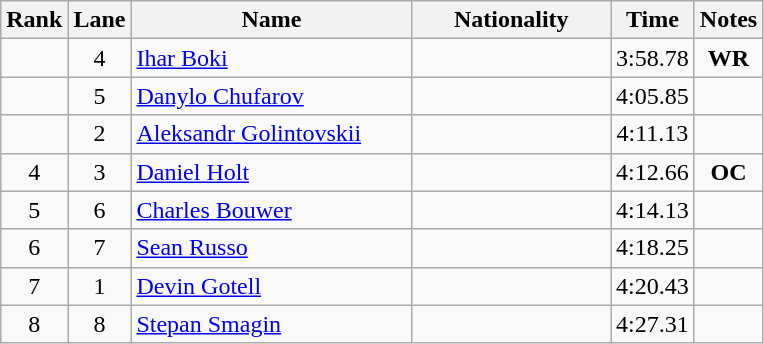<table class="wikitable sortable" style="text-align:center">
<tr>
<th>Rank</th>
<th>Lane</th>
<th style="width:180px">Name</th>
<th style="width:125px">Nationality</th>
<th>Time</th>
<th>Notes</th>
</tr>
<tr>
<td></td>
<td>4</td>
<td style="text-align:left;"><a href='#'>Ihar Boki</a></td>
<td style="text-align:left;"></td>
<td>3:58.78</td>
<td><strong>WR</strong></td>
</tr>
<tr>
<td></td>
<td>5</td>
<td style="text-align:left;"><a href='#'>Danylo Chufarov</a></td>
<td style="text-align:left;"></td>
<td>4:05.85</td>
<td></td>
</tr>
<tr>
<td></td>
<td>2</td>
<td style="text-align:left;"><a href='#'>Aleksandr Golintovskii</a></td>
<td style="text-align:left;"></td>
<td>4:11.13</td>
<td></td>
</tr>
<tr>
<td>4</td>
<td>3</td>
<td style="text-align:left;"><a href='#'>Daniel Holt</a></td>
<td style="text-align:left;"></td>
<td>4:12.66</td>
<td><strong>OC</strong></td>
</tr>
<tr>
<td>5</td>
<td>6</td>
<td style="text-align:left;"><a href='#'>Charles Bouwer</a></td>
<td style="text-align:left;"></td>
<td>4:14.13</td>
<td></td>
</tr>
<tr>
<td>6</td>
<td>7</td>
<td style="text-align:left;"><a href='#'>Sean Russo</a></td>
<td style="text-align:left;"></td>
<td>4:18.25</td>
<td></td>
</tr>
<tr>
<td>7</td>
<td>1</td>
<td style="text-align:left;"><a href='#'>Devin Gotell</a></td>
<td style="text-align:left;"></td>
<td>4:20.43</td>
<td></td>
</tr>
<tr>
<td>8</td>
<td>8</td>
<td style="text-align:left;"><a href='#'>Stepan Smagin</a></td>
<td style="text-align:left;"></td>
<td>4:27.31</td>
<td></td>
</tr>
</table>
